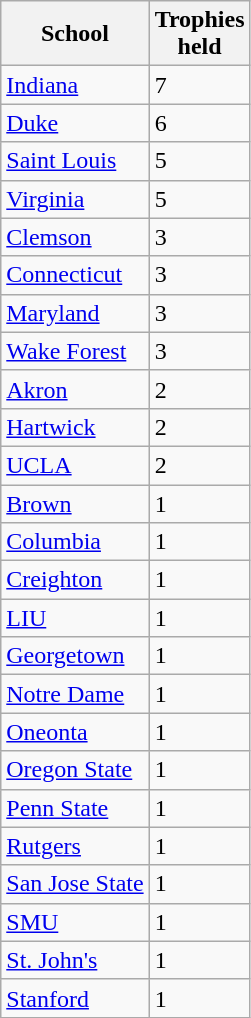<table class="wikitable sortable">
<tr>
<th>School</th>
<th>Trophies<br>held</th>
</tr>
<tr>
<td><a href='#'>Indiana</a></td>
<td>7</td>
</tr>
<tr>
<td><a href='#'>Duke</a></td>
<td>6</td>
</tr>
<tr>
<td><a href='#'>Saint Louis</a></td>
<td>5</td>
</tr>
<tr>
<td><a href='#'>Virginia</a></td>
<td>5</td>
</tr>
<tr>
<td><a href='#'>Clemson</a></td>
<td>3</td>
</tr>
<tr>
<td><a href='#'>Connecticut</a></td>
<td>3</td>
</tr>
<tr>
<td><a href='#'>Maryland</a></td>
<td>3</td>
</tr>
<tr>
<td><a href='#'>Wake Forest</a></td>
<td>3</td>
</tr>
<tr>
<td><a href='#'>Akron</a></td>
<td>2</td>
</tr>
<tr>
<td><a href='#'>Hartwick</a></td>
<td>2</td>
</tr>
<tr>
<td><a href='#'>UCLA</a></td>
<td>2</td>
</tr>
<tr>
<td><a href='#'>Brown</a></td>
<td>1</td>
</tr>
<tr>
<td><a href='#'>Columbia</a></td>
<td>1</td>
</tr>
<tr>
<td><a href='#'>Creighton</a></td>
<td>1</td>
</tr>
<tr>
<td><a href='#'>LIU</a></td>
<td>1</td>
</tr>
<tr>
<td><a href='#'>Georgetown</a></td>
<td>1</td>
</tr>
<tr>
<td><a href='#'>Notre Dame</a></td>
<td>1</td>
</tr>
<tr>
<td><a href='#'>Oneonta</a></td>
<td>1</td>
</tr>
<tr>
<td><a href='#'>Oregon State</a></td>
<td>1</td>
</tr>
<tr>
<td><a href='#'>Penn State</a></td>
<td>1</td>
</tr>
<tr>
<td><a href='#'>Rutgers</a></td>
<td>1</td>
</tr>
<tr>
<td><a href='#'>San Jose State</a></td>
<td>1</td>
</tr>
<tr>
<td><a href='#'>SMU</a></td>
<td>1</td>
</tr>
<tr>
<td><a href='#'>St. John's</a></td>
<td>1</td>
</tr>
<tr>
<td><a href='#'>Stanford</a></td>
<td>1</td>
</tr>
</table>
